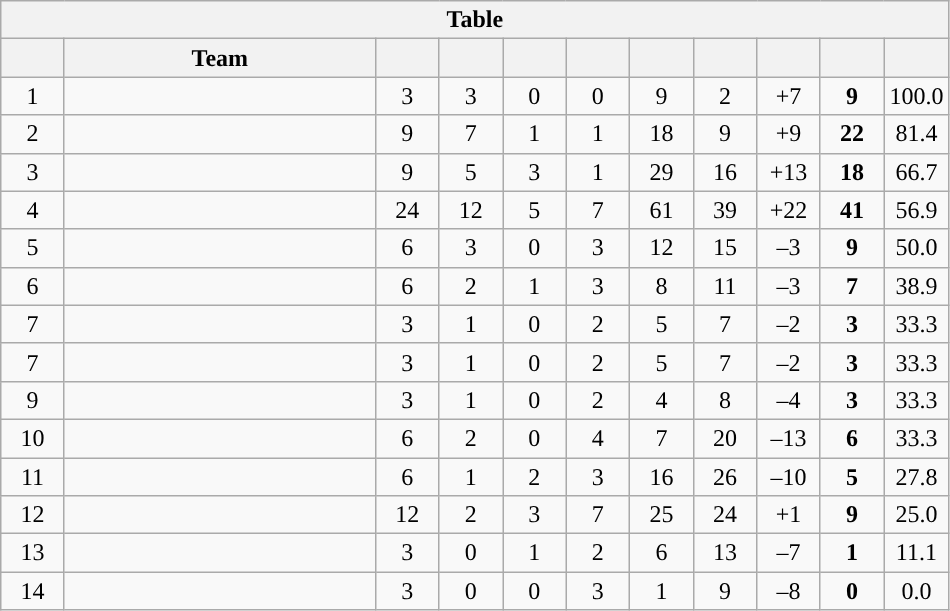<table class="wikitable" style="text-align: center;">
<tr>
<th colspan=11>Table</th>
</tr>
<tr>
<th style="width: 35px;"></th>
<th style="width: 200px;">Team</th>
<th style="width: 35px;"></th>
<th style="width: 35px;"></th>
<th style="width: 35px;"></th>
<th style="width: 35px;"></th>
<th style="width: 35px;"></th>
<th style="width: 35px;"></th>
<th style="width: 35px;"></th>
<th style="width: 35px;"></th>
<th style="width: 35px;"></th>
</tr>
<tr>
<td>1</td>
<td style="text-align:left;"></td>
<td>3</td>
<td>3</td>
<td>0</td>
<td>0</td>
<td>9</td>
<td>2</td>
<td>+7</td>
<td><strong>9</strong></td>
<td>100.0</td>
</tr>
<tr>
<td>2</td>
<td style="text-align:left;"></td>
<td>9</td>
<td>7</td>
<td>1</td>
<td>1</td>
<td>18</td>
<td>9</td>
<td>+9</td>
<td><strong>22</strong></td>
<td>81.4</td>
</tr>
<tr>
<td>3</td>
<td style="text-align:left;"></td>
<td>9</td>
<td>5</td>
<td>3</td>
<td>1</td>
<td>29</td>
<td>16</td>
<td>+13</td>
<td><strong>18</strong></td>
<td>66.7</td>
</tr>
<tr>
<td>4</td>
<td style="text-align:left;"></td>
<td>24</td>
<td>12</td>
<td>5</td>
<td>7</td>
<td>61</td>
<td>39</td>
<td>+22</td>
<td><strong>41</strong></td>
<td>56.9</td>
</tr>
<tr>
<td>5</td>
<td style="text-align:left;"></td>
<td>6</td>
<td>3</td>
<td>0</td>
<td>3</td>
<td>12</td>
<td>15</td>
<td>–3</td>
<td><strong>9</strong></td>
<td>50.0</td>
</tr>
<tr>
<td>6</td>
<td style="text-align:left;"></td>
<td>6</td>
<td>2</td>
<td>1</td>
<td>3</td>
<td>8</td>
<td>11</td>
<td>–3</td>
<td><strong>7</strong></td>
<td>38.9</td>
</tr>
<tr>
<td>7</td>
<td style="text-align:left;"></td>
<td>3</td>
<td>1</td>
<td>0</td>
<td>2</td>
<td>5</td>
<td>7</td>
<td>–2</td>
<td><strong>3</strong></td>
<td>33.3</td>
</tr>
<tr>
<td>7</td>
<td style="text-align:left;"></td>
<td>3</td>
<td>1</td>
<td>0</td>
<td>2</td>
<td>5</td>
<td>7</td>
<td>–2</td>
<td><strong>3</strong></td>
<td>33.3</td>
</tr>
<tr>
<td>9</td>
<td style="text-align:left;"></td>
<td>3</td>
<td>1</td>
<td>0</td>
<td>2</td>
<td>4</td>
<td>8</td>
<td>–4</td>
<td><strong>3</strong></td>
<td>33.3</td>
</tr>
<tr>
<td>10</td>
<td style="text-align:left;"></td>
<td>6</td>
<td>2</td>
<td>0</td>
<td>4</td>
<td>7</td>
<td>20</td>
<td>–13</td>
<td><strong>6</strong></td>
<td>33.3</td>
</tr>
<tr>
<td>11</td>
<td style="text-align:left;"></td>
<td>6</td>
<td>1</td>
<td>2</td>
<td>3</td>
<td>16</td>
<td>26</td>
<td>–10</td>
<td><strong>5</strong></td>
<td>27.8</td>
</tr>
<tr>
<td>12</td>
<td style="text-align:left;"></td>
<td>12</td>
<td>2</td>
<td>3</td>
<td>7</td>
<td>25</td>
<td>24</td>
<td>+1</td>
<td><strong>9</strong></td>
<td>25.0</td>
</tr>
<tr>
<td>13</td>
<td style="text-align:left;"></td>
<td>3</td>
<td>0</td>
<td>1</td>
<td>2</td>
<td>6</td>
<td>13</td>
<td>–7</td>
<td><strong>1</strong></td>
<td>11.1</td>
</tr>
<tr>
<td>14</td>
<td style="text-align:left;"></td>
<td>3</td>
<td>0</td>
<td>0</td>
<td>3</td>
<td>1</td>
<td>9</td>
<td>–8</td>
<td><strong>0</strong></td>
<td>0.0</td>
</tr>
</table>
